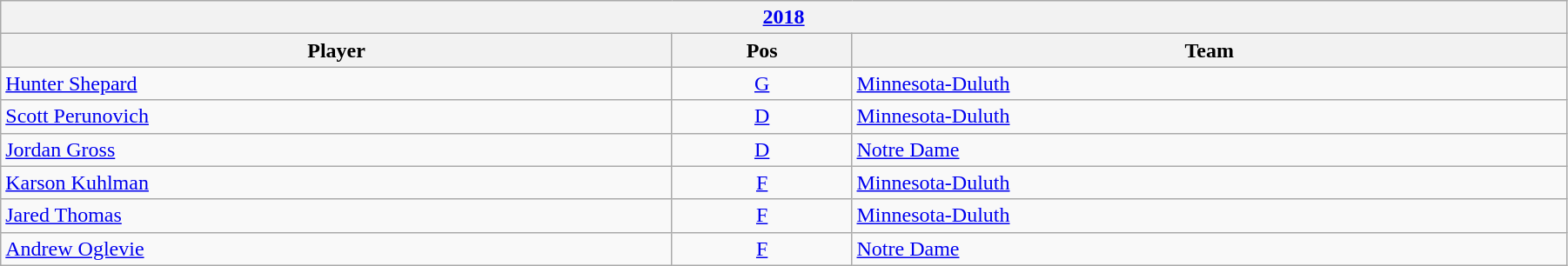<table class="wikitable" width=95%>
<tr>
<th colspan=3><a href='#'>2018</a></th>
</tr>
<tr>
<th>Player</th>
<th>Pos</th>
<th>Team</th>
</tr>
<tr>
<td><a href='#'>Hunter Shepard</a></td>
<td style="text-align:center;"><a href='#'>G</a></td>
<td><a href='#'>Minnesota-Duluth</a></td>
</tr>
<tr>
<td><a href='#'>Scott Perunovich</a></td>
<td style="text-align:center;"><a href='#'>D</a></td>
<td><a href='#'>Minnesota-Duluth</a></td>
</tr>
<tr>
<td><a href='#'>Jordan Gross</a></td>
<td style="text-align:center;"><a href='#'>D</a></td>
<td><a href='#'>Notre Dame</a></td>
</tr>
<tr>
<td><a href='#'>Karson Kuhlman</a></td>
<td style="text-align:center;"><a href='#'>F</a></td>
<td><a href='#'>Minnesota-Duluth</a></td>
</tr>
<tr>
<td><a href='#'>Jared Thomas</a></td>
<td style="text-align:center;"><a href='#'>F</a></td>
<td><a href='#'>Minnesota-Duluth</a></td>
</tr>
<tr>
<td><a href='#'>Andrew Oglevie</a></td>
<td style="text-align:center;"><a href='#'>F</a></td>
<td><a href='#'>Notre Dame</a></td>
</tr>
</table>
